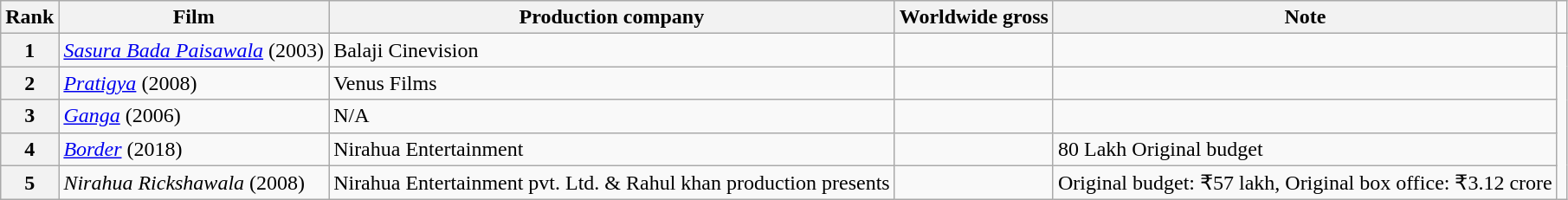<table class="wikitable">
<tr>
<th>Rank</th>
<th>Film</th>
<th>Production company</th>
<th>Worldwide gross</th>
<th>Note</th>
<td></td>
</tr>
<tr>
<th>1</th>
<td><em><a href='#'>Sasura Bada Paisawala</a></em> (2003)</td>
<td>Balaji Cinevision</td>
<td></td>
<td></td>
</tr>
<tr>
<th>2</th>
<td><em><a href='#'>Pratigya</a></em> (2008)</td>
<td>Venus Films</td>
<td></td>
<td></td>
</tr>
<tr>
<th>3</th>
<td><em><a href='#'>Ganga</a></em> (2006)</td>
<td>N/A</td>
<td></td>
<td></td>
</tr>
<tr>
<th>4</th>
<td><em><a href='#'>Border</a></em> (2018)</td>
<td>Nirahua Entertainment</td>
<td></td>
<td>80 Lakh Original budget</td>
</tr>
<tr>
<th>5</th>
<td><em>Nirahua Rickshawala</em> (2008)</td>
<td>Nirahua Entertainment pvt. Ltd. & Rahul khan production  presents</td>
<td><em></em></td>
<td>Original budget: ₹57 lakh, Original box office: ₹3.12 crore</td>
</tr>
</table>
